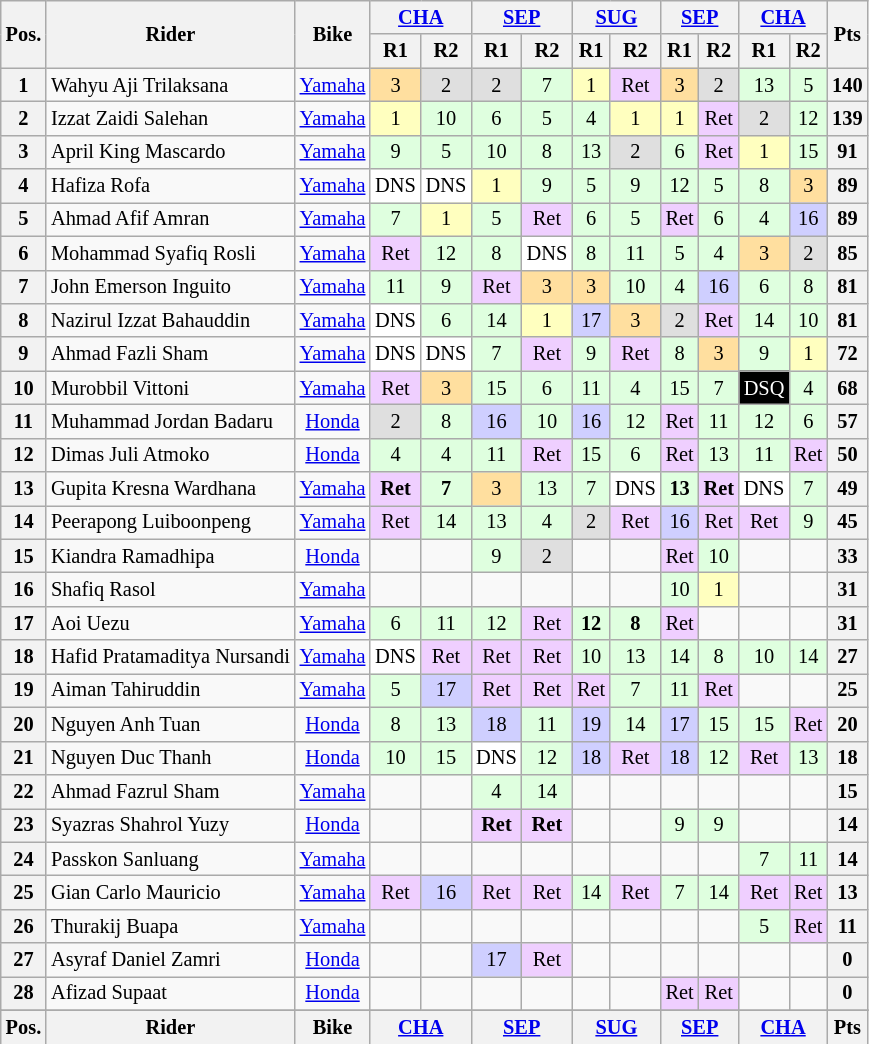<table class="wikitable" style="font-size: 85%; text-align: center">
<tr valign="top">
<th valign="middle" rowspan=2>Pos.</th>
<th valign="middle" rowspan=2>Rider</th>
<th valign="middle" rowspan=2>Bike</th>
<th colspan=2><a href='#'>CHA</a><br></th>
<th colspan=2><a href='#'>SEP</a><br></th>
<th colspan=2><a href='#'>SUG</a><br></th>
<th colspan=2><a href='#'>SEP</a><br></th>
<th colspan=2><a href='#'>CHA</a><br></th>
<th valign="middle" rowspan=2>Pts</th>
</tr>
<tr>
<th>R1</th>
<th>R2</th>
<th>R1</th>
<th>R2</th>
<th>R1</th>
<th>R2</th>
<th>R1</th>
<th>R2</th>
<th>R1</th>
<th>R2</th>
</tr>
<tr>
<th>1</th>
<td align=left> Wahyu Aji Trilaksana</td>
<td><a href='#'>Yamaha</a></td>
<td style="background:#ffdf9f;">3</td>
<td style="background:#dfdfdf;">2</td>
<td style="background:#dfdfdf;">2</td>
<td style="background:#dfffdf;">7</td>
<td style="background:#ffffbf;">1</td>
<td style="background:#efcfff;">Ret</td>
<td style="background:#ffdf9f;">3</td>
<td style="background:#dfdfdf;">2</td>
<td style="background:#dfffdf;">13</td>
<td style="background:#dfffdf;">5</td>
<th>140</th>
</tr>
<tr>
<th>2</th>
<td align=left> Izzat Zaidi Salehan</td>
<td><a href='#'>Yamaha</a></td>
<td style="background:#ffffbf;">1</td>
<td style="background:#dfffdf;">10</td>
<td style="background:#dfffdf;">6</td>
<td style="background:#dfffdf;">5</td>
<td style="background:#dfffdf;">4</td>
<td style="background:#ffffbf;">1</td>
<td style="background:#ffffbf;">1</td>
<td style="background:#efcfff;">Ret</td>
<td style="background:#dfdfdf;">2</td>
<td style="background:#dfffdf;">12</td>
<th>139</th>
</tr>
<tr>
<th>3</th>
<td align=left> April King Mascardo</td>
<td><a href='#'>Yamaha</a></td>
<td style="background:#dfffdf;">9</td>
<td style="background:#dfffdf;">5</td>
<td style="background:#dfffdf;">10</td>
<td style="background:#dfffdf;">8</td>
<td style="background:#dfffdf;">13</td>
<td style="background:#dfdfdf;">2</td>
<td style="background:#dfffdf;">6</td>
<td style="background:#efcfff;">Ret</td>
<td style="background:#ffffbf;">1</td>
<td style="background:#dfffdf;">15</td>
<th>91</th>
</tr>
<tr>
<th>4</th>
<td align=left> Hafiza Rofa</td>
<td><a href='#'>Yamaha</a></td>
<td style="background:#ffffff;">DNS</td>
<td style="background:#ffffff;">DNS</td>
<td style="background:#ffffbf;">1</td>
<td style="background:#dfffdf;">9</td>
<td style="background:#dfffdf;">5</td>
<td style="background:#dfffdf;">9</td>
<td style="background:#dfffdf;">12</td>
<td style="background:#dfffdf;">5</td>
<td style="background:#dfffdf;">8</td>
<td style="background:#ffdf9f;">3</td>
<th>89</th>
</tr>
<tr>
<th>5</th>
<td align=left> Ahmad Afif Amran</td>
<td><a href='#'>Yamaha</a></td>
<td style="background:#dfffdf;">7</td>
<td style="background:#ffffbf;">1</td>
<td style="background:#dfffdf;">5</td>
<td style="background:#efcfff;">Ret</td>
<td style="background:#dfffdf;">6</td>
<td style="background:#dfffdf;">5</td>
<td style="background:#efcfff;">Ret</td>
<td style="background:#dfffdf;">6</td>
<td style="background:#dfffdf;">4</td>
<td style="background:#cfcfff;">16</td>
<th>89</th>
</tr>
<tr>
<th>6</th>
<td align=left> Mohammad Syafiq Rosli</td>
<td><a href='#'>Yamaha</a></td>
<td style="background:#efcfff;">Ret</td>
<td style="background:#dfffdf;">12</td>
<td style="background:#dfffdf;">8</td>
<td style="background:#ffffff;">DNS</td>
<td style="background:#dfffdf;">8</td>
<td style="background:#dfffdf;">11</td>
<td style="background:#dfffdf;">5</td>
<td style="background:#dfffdf;">4</td>
<td style="background:#ffdf9f;">3</td>
<td style="background:#dfdfdf;">2</td>
<th>85</th>
</tr>
<tr>
<th>7</th>
<td align=left> John Emerson Inguito</td>
<td><a href='#'>Yamaha</a></td>
<td style="background:#dfffdf;">11</td>
<td style="background:#dfffdf;">9</td>
<td style="background:#efcfff;">Ret</td>
<td style="background:#ffdf9f;">3</td>
<td style="background:#ffdf9f;">3</td>
<td style="background:#dfffdf;">10</td>
<td style="background:#dfffdf;">4</td>
<td style="background:#cfcfff;">16</td>
<td style="background:#dfffdf;">6</td>
<td style="background:#dfffdf;">8</td>
<th>81</th>
</tr>
<tr>
<th>8</th>
<td align=left> Nazirul Izzat Bahauddin</td>
<td><a href='#'>Yamaha</a></td>
<td style="background:#ffffff;">DNS</td>
<td style="background:#dfffdf;">6</td>
<td style="background:#dfffdf;">14</td>
<td style="background:#ffffbf;">1</td>
<td style="background:#cfcfff;">17</td>
<td style="background:#ffdf9f;">3</td>
<td style="background:#dfdfdf;">2</td>
<td style="background:#efcfff;">Ret</td>
<td style="background:#dfffdf;">14</td>
<td style="background:#dfffdf;">10</td>
<th>81</th>
</tr>
<tr>
<th>9</th>
<td align=left> Ahmad Fazli Sham</td>
<td><a href='#'>Yamaha</a></td>
<td style="background:#ffffff;">DNS</td>
<td style="background:#ffffff;">DNS</td>
<td style="background:#dfffdf;">7</td>
<td style="background:#efcfff;">Ret</td>
<td style="background:#dfffdf;">9</td>
<td style="background:#efcfff;">Ret</td>
<td style="background:#dfffdf;">8</td>
<td style="background:#ffdf9f;">3</td>
<td style="background:#dfffdf;">9</td>
<td style="background:#ffffbf;">1</td>
<th>72</th>
</tr>
<tr>
<th>10</th>
<td align=left> Murobbil Vittoni</td>
<td><a href='#'>Yamaha</a></td>
<td style="background:#efcfff;">Ret</td>
<td style="background:#ffdf9f;">3</td>
<td style="background:#dfffdf;">15</td>
<td style="background:#dfffdf;">6</td>
<td style="background:#dfffdf;">11</td>
<td style="background:#dfffdf;">4</td>
<td style="background:#dfffdf;">15</td>
<td style="background:#dfffdf;">7</td>
<td style="background-color:#000000;color:white">DSQ</td>
<td style="background:#dfffdf;">4</td>
<th>68</th>
</tr>
<tr>
<th>11</th>
<td align=left> Muhammad Jordan Badaru</td>
<td><a href='#'>Honda</a></td>
<td style="background:#dfdfdf;">2</td>
<td style="background:#dfffdf;">8</td>
<td style="background:#cfcfff;">16</td>
<td style="background:#dfffdf;">10</td>
<td style="background:#cfcfff;">16</td>
<td style="background:#dfffdf;">12</td>
<td style="background:#efcfff;">Ret</td>
<td style="background:#dfffdf;">11</td>
<td style="background:#dfffdf;">12</td>
<td style="background:#dfffdf;">6</td>
<th>57</th>
</tr>
<tr>
<th>12</th>
<td align=left> Dimas Juli Atmoko</td>
<td><a href='#'>Honda</a></td>
<td style="background:#dfffdf;">4</td>
<td style="background:#dfffdf;">4</td>
<td style="background:#dfffdf;">11</td>
<td style="background:#efcfff;">Ret</td>
<td style="background:#dfffdf;">15</td>
<td style="background:#dfffdf;">6</td>
<td style="background:#efcfff;">Ret</td>
<td style="background:#dfffdf;">13</td>
<td style="background:#dfffdf;">11</td>
<td style="background:#efcfff;">Ret</td>
<th>50</th>
</tr>
<tr>
<th>13</th>
<td align=left> Gupita Kresna Wardhana</td>
<td><a href='#'>Yamaha</a></td>
<td style="background:#efcfff;"><strong>Ret</strong></td>
<td style="background:#dfffdf;"><strong>7</strong></td>
<td style="background:#ffdf9f;">3</td>
<td style="background:#dfffdf;">13</td>
<td style="background:#dfffdf;">7</td>
<td style="background:#ffffff;">DNS</td>
<td style="background:#dfffdf;"><strong>13</strong></td>
<td style="background:#efcfff;"><strong>Ret</strong></td>
<td style="background:#ffffff;">DNS</td>
<td style="background:#dfffdf;">7</td>
<th>49</th>
</tr>
<tr>
<th>14</th>
<td align=left> Peerapong Luiboonpeng</td>
<td><a href='#'>Yamaha</a></td>
<td style="background:#efcfff;">Ret</td>
<td style="background:#dfffdf;">14</td>
<td style="background:#dfffdf;">13</td>
<td style="background:#dfffdf;">4</td>
<td style="background:#dfdfdf;">2</td>
<td style="background:#efcfff;">Ret</td>
<td style="background:#cfcfff;">16</td>
<td style="background:#efcfff;">Ret</td>
<td style="background:#efcfff;">Ret</td>
<td style="background:#dfffdf;">9</td>
<th>45</th>
</tr>
<tr>
<th>15</th>
<td align=left> Kiandra Ramadhipa</td>
<td><a href='#'>Honda</a></td>
<td></td>
<td></td>
<td style="background:#dfffdf;">9</td>
<td style="background:#dfdfdf;">2</td>
<td></td>
<td></td>
<td style="background:#efcfff;">Ret</td>
<td style="background:#dfffdf;">10</td>
<td></td>
<td></td>
<th>33</th>
</tr>
<tr>
<th>16</th>
<td align=left> Shafiq Rasol</td>
<td><a href='#'>Yamaha</a></td>
<td></td>
<td></td>
<td></td>
<td></td>
<td></td>
<td></td>
<td style="background:#dfffdf;">10</td>
<td style="background:#ffffbf;">1</td>
<td></td>
<td></td>
<th>31</th>
</tr>
<tr>
<th>17</th>
<td align=left> Aoi Uezu</td>
<td><a href='#'>Yamaha</a></td>
<td style="background:#dfffdf;">6</td>
<td style="background:#dfffdf;">11</td>
<td style="background:#dfffdf;">12</td>
<td style="background:#efcfff;">Ret</td>
<td style="background:#dfffdf;"><strong>12</strong></td>
<td style="background:#dfffdf;"><strong>8</strong></td>
<td style="background:#efcfff;">Ret</td>
<td></td>
<td></td>
<td></td>
<th>31</th>
</tr>
<tr>
<th>18</th>
<td align=left> Hafid Pratamaditya Nursandi</td>
<td><a href='#'>Yamaha</a></td>
<td style="background:#ffffff;">DNS</td>
<td style="background:#efcfff;">Ret</td>
<td style="background:#efcfff;">Ret</td>
<td style="background:#efcfff;">Ret</td>
<td style="background:#dfffdf;">10</td>
<td style="background:#dfffdf;">13</td>
<td style="background:#dfffdf;">14</td>
<td style="background:#dfffdf;">8</td>
<td style="background:#dfffdf;">10</td>
<td style="background:#dfffdf;">14</td>
<th>27</th>
</tr>
<tr>
<th>19</th>
<td align=left> Aiman Tahiruddin</td>
<td><a href='#'>Yamaha</a></td>
<td style="background:#dfffdf;">5</td>
<td style="background:#cfcfff;">17</td>
<td style="background:#efcfff;">Ret</td>
<td style="background:#efcfff;">Ret</td>
<td style="background:#efcfff;">Ret</td>
<td style="background:#dfffdf;">7</td>
<td style="background:#dfffdf;">11</td>
<td style="background:#efcfff;">Ret</td>
<td></td>
<td></td>
<th>25</th>
</tr>
<tr>
<th>20</th>
<td align=left> Nguyen Anh Tuan</td>
<td><a href='#'>Honda</a></td>
<td style="background:#dfffdf;">8</td>
<td style="background:#dfffdf;">13</td>
<td style="background:#cfcfff;">18</td>
<td style="background:#dfffdf;">11</td>
<td style="background:#cfcfff;">19</td>
<td style="background:#dfffdf;">14</td>
<td style="background:#cfcfff;">17</td>
<td style="background:#dfffdf;">15</td>
<td style="background:#dfffdf;">15</td>
<td style="background:#efcfff;">Ret</td>
<th>20</th>
</tr>
<tr>
<th>21</th>
<td align=left> Nguyen Duc Thanh</td>
<td><a href='#'>Honda</a></td>
<td style="background:#dfffdf;">10</td>
<td style="background:#dfffdf;">15</td>
<td style="background:#ffffff;">DNS</td>
<td style="background:#dfffdf;">12</td>
<td style="background:#cfcfff;">18</td>
<td style="background:#efcfff;">Ret</td>
<td style="background:#cfcfff;">18</td>
<td style="background:#dfffdf;">12</td>
<td style="background:#efcfff;">Ret</td>
<td style="background:#dfffdf;">13</td>
<th>18</th>
</tr>
<tr>
<th>22</th>
<td align=left> Ahmad Fazrul Sham</td>
<td><a href='#'>Yamaha</a></td>
<td></td>
<td></td>
<td style="background:#dfffdf;">4</td>
<td style="background:#dfffdf;">14</td>
<td></td>
<td></td>
<td></td>
<td></td>
<td></td>
<td></td>
<th>15</th>
</tr>
<tr>
<th>23</th>
<td align=left> Syazras Shahrol Yuzy</td>
<td><a href='#'>Honda</a></td>
<td></td>
<td></td>
<td style="background:#efcfff;"><strong>Ret</strong></td>
<td style="background:#efcfff;"><strong>Ret</strong></td>
<td></td>
<td></td>
<td style="background:#dfffdf;">9</td>
<td style="background:#dfffdf;">9</td>
<td></td>
<td></td>
<th>14</th>
</tr>
<tr>
<th>24</th>
<td align=left> Passkon Sanluang</td>
<td><a href='#'>Yamaha</a></td>
<td></td>
<td></td>
<td></td>
<td></td>
<td></td>
<td></td>
<td></td>
<td></td>
<td style="background:#dfffdf;">7</td>
<td style="background:#dfffdf;">11</td>
<th>14</th>
</tr>
<tr>
<th>25</th>
<td align=left> Gian Carlo Mauricio</td>
<td><a href='#'>Yamaha</a></td>
<td style="background:#efcfff;">Ret</td>
<td style="background:#cfcfff;">16</td>
<td style="background:#efcfff;">Ret</td>
<td style="background:#efcfff;">Ret</td>
<td style="background:#dfffdf;">14</td>
<td style="background:#efcfff;">Ret</td>
<td style="background:#dfffdf;">7</td>
<td style="background:#dfffdf;">14</td>
<td style="background:#efcfff;">Ret</td>
<td style="background:#efcfff;">Ret</td>
<th>13</th>
</tr>
<tr>
<th>26</th>
<td align=left> Thurakij Buapa</td>
<td><a href='#'>Yamaha</a></td>
<td></td>
<td></td>
<td></td>
<td></td>
<td></td>
<td></td>
<td></td>
<td></td>
<td style="background:#dfffdf;">5</td>
<td style="background:#efcfff;">Ret</td>
<th>11</th>
</tr>
<tr>
<th>27</th>
<td align=left> Asyraf Daniel Zamri</td>
<td><a href='#'>Honda</a></td>
<td></td>
<td></td>
<td style="background:#cfcfff;">17</td>
<td style="background:#efcfff;">Ret</td>
<td></td>
<td></td>
<td></td>
<td></td>
<td></td>
<td></td>
<th>0</th>
</tr>
<tr>
<th>28</th>
<td align=left> Afizad Supaat</td>
<td><a href='#'>Honda</a></td>
<td></td>
<td></td>
<td></td>
<td></td>
<td></td>
<td></td>
<td style="background:#efcfff;">Ret</td>
<td style="background:#efcfff;">Ret</td>
<td></td>
<td></td>
<th>0</th>
</tr>
<tr>
</tr>
<tr valign="top">
<th valign="middle">Pos.</th>
<th valign="middle">Rider</th>
<th valign="middle">Bike</th>
<th colspan=2><a href='#'>CHA</a><br></th>
<th colspan=2><a href='#'>SEP</a><br></th>
<th colspan=2><a href='#'>SUG</a><br></th>
<th colspan=2><a href='#'>SEP</a><br></th>
<th colspan=2><a href='#'>CHA</a><br></th>
<th valign="middle">Pts</th>
</tr>
</table>
